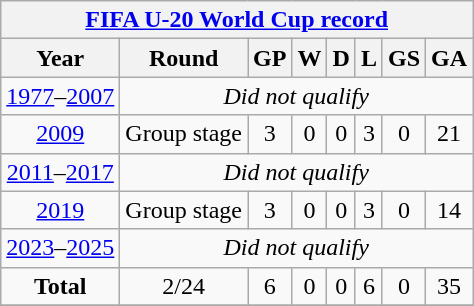<table class="wikitable" style="text-align: center;">
<tr>
<th colspan=9><a href='#'>FIFA U-20 World Cup record</a></th>
</tr>
<tr>
<th>Year</th>
<th>Round</th>
<th>GP</th>
<th>W</th>
<th>D</th>
<th>L</th>
<th>GS</th>
<th>GA</th>
</tr>
<tr>
<td><a href='#'>1977</a>–<a href='#'>2007</a></td>
<td colspan=7><em>Did not qualify</em></td>
</tr>
<tr>
<td> <a href='#'>2009</a></td>
<td>Group stage</td>
<td>3</td>
<td>0</td>
<td>0</td>
<td>3</td>
<td>0</td>
<td>21</td>
</tr>
<tr>
<td><a href='#'>2011</a>–<a href='#'>2017</a></td>
<td colspan=7><em>Did not qualify</em></td>
</tr>
<tr>
<td> <a href='#'>2019</a></td>
<td>Group stage</td>
<td>3</td>
<td>0</td>
<td>0</td>
<td>3</td>
<td>0</td>
<td>14</td>
</tr>
<tr>
<td><a href='#'>2023</a>–<a href='#'>2025</a></td>
<td colspan=7><em>Did not qualify</em></td>
</tr>
<tr>
<td><strong>Total</strong></td>
<td>2/24</td>
<td>6</td>
<td>0</td>
<td>0</td>
<td>6</td>
<td>0</td>
<td>35</td>
</tr>
<tr>
</tr>
</table>
